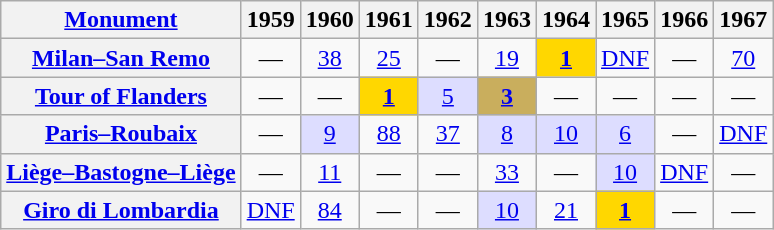<table class="wikitable plainrowheaders">
<tr>
<th><a href='#'>Monument</a></th>
<th scope="col">1959</th>
<th scope="col">1960</th>
<th scope="col">1961</th>
<th scope="col">1962</th>
<th scope="col">1963</th>
<th scope="col">1964</th>
<th scope="col">1965</th>
<th scope="col">1966</th>
<th scope="col">1967</th>
</tr>
<tr style="text-align:center;">
<th scope="row"><a href='#'>Milan–San Remo</a></th>
<td>—</td>
<td><a href='#'>38</a></td>
<td><a href='#'>25</a></td>
<td>—</td>
<td><a href='#'>19</a></td>
<td style="background:gold;"><a href='#'><strong>1</strong></a></td>
<td><a href='#'>DNF</a></td>
<td>—</td>
<td><a href='#'>70</a></td>
</tr>
<tr style="text-align:center;">
<th scope="row"><a href='#'>Tour of Flanders</a></th>
<td>—</td>
<td>—</td>
<td style="background:gold;"><a href='#'><strong>1</strong></a></td>
<td style="background:#ddf;"><a href='#'>5</a></td>
<td style="background:#C9AE5D;"><a href='#'><strong>3</strong></a></td>
<td>—</td>
<td>—</td>
<td>—</td>
<td>—</td>
</tr>
<tr style="text-align:center;">
<th scope="row"><a href='#'>Paris–Roubaix</a></th>
<td>—</td>
<td style="background:#ddf;"><a href='#'>9</a></td>
<td><a href='#'>88</a></td>
<td><a href='#'>37</a></td>
<td style="background:#ddf;"><a href='#'>8</a></td>
<td style="background:#ddf;"><a href='#'>10</a></td>
<td style="background:#ddf;"><a href='#'>6</a></td>
<td>—</td>
<td><a href='#'>DNF</a></td>
</tr>
<tr style="text-align:center;">
<th scope="row"><a href='#'>Liège–Bastogne–Liège</a></th>
<td>—</td>
<td><a href='#'>11</a></td>
<td>—</td>
<td>—</td>
<td><a href='#'>33</a></td>
<td>—</td>
<td style="background:#ddf;"><a href='#'>10</a></td>
<td><a href='#'>DNF</a></td>
<td>—</td>
</tr>
<tr style="text-align:center;">
<th scope="row"><a href='#'>Giro di Lombardia</a></th>
<td><a href='#'>DNF</a></td>
<td><a href='#'>84</a></td>
<td>—</td>
<td>—</td>
<td style="background:#ddf;"><a href='#'>10</a></td>
<td><a href='#'>21</a></td>
<td style="background:gold;"><a href='#'><strong>1</strong></a></td>
<td>—</td>
<td>—</td>
</tr>
</table>
